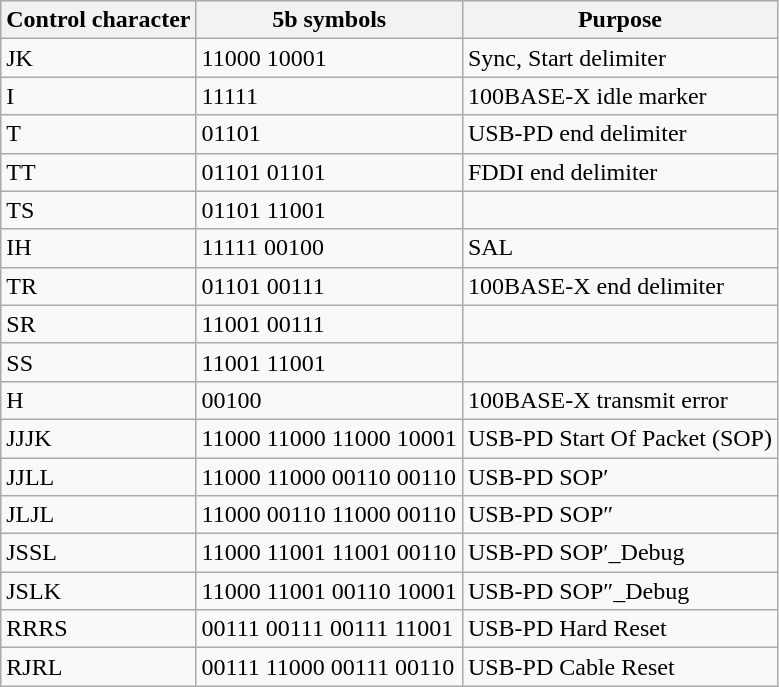<table class="wikitable">
<tr ---->
<th>Control character</th>
<th>5b symbols</th>
<th>Purpose</th>
</tr>
<tr ---->
<td>JK</td>
<td>11000 10001</td>
<td>Sync, Start delimiter</td>
</tr>
<tr ---->
<td>I</td>
<td>11111</td>
<td>100BASE-X idle marker</td>
</tr>
<tr ---->
<td>T</td>
<td>01101</td>
<td>USB-PD end delimiter</td>
</tr>
<tr ---->
<td>TT</td>
<td>01101 01101</td>
<td>FDDI end delimiter</td>
</tr>
<tr ---->
<td>TS</td>
<td>01101 11001</td>
<td></td>
</tr>
<tr ---->
<td>IH</td>
<td>11111 00100</td>
<td>SAL</td>
</tr>
<tr ---->
<td>TR</td>
<td>01101 00111</td>
<td>100BASE-X end delimiter</td>
</tr>
<tr ---->
<td>SR</td>
<td>11001 00111</td>
<td></td>
</tr>
<tr ---->
<td>SS</td>
<td>11001 11001</td>
<td></td>
</tr>
<tr ---->
<td>H</td>
<td>00100</td>
<td>100BASE-X transmit error</td>
</tr>
<tr ---->
<td>JJJK</td>
<td>11000 11000 11000 10001</td>
<td>USB-PD Start Of Packet (SOP)</td>
</tr>
<tr ---->
<td>JJLL</td>
<td>11000 11000 00110 00110</td>
<td>USB-PD SOP′</td>
</tr>
<tr ---->
<td>JLJL</td>
<td>11000 00110 11000 00110</td>
<td>USB-PD SOP″</td>
</tr>
<tr ---->
<td>JSSL</td>
<td>11000 11001 11001 00110</td>
<td>USB-PD SOP′_Debug</td>
</tr>
<tr ---->
<td>JSLK</td>
<td>11000 11001 00110 10001</td>
<td>USB-PD SOP″_Debug</td>
</tr>
<tr ---->
<td>RRRS</td>
<td>00111 00111 00111 11001</td>
<td>USB-PD Hard Reset</td>
</tr>
<tr ---->
<td>RJRL</td>
<td>00111 11000 00111 00110</td>
<td>USB-PD Cable Reset</td>
</tr>
</table>
